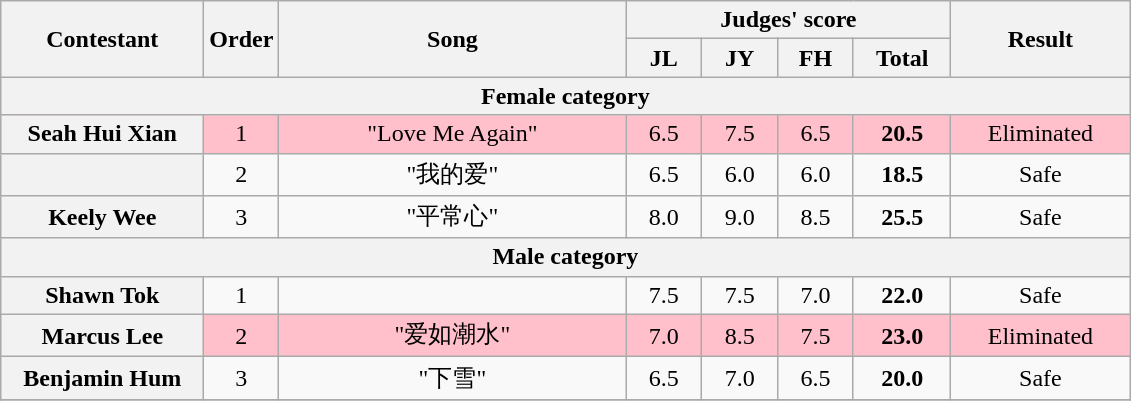<table class="wikitable plainrowheaders" style="text-align:center;">
<tr>
<th rowspan=2 scope="col" style="width:8em;">Contestant</th>
<th rowspan=2 scope="col">Order</th>
<th rowspan=2 scope="col" style="width:14em;">Song</th>
<th colspan=4 scope="col">Judges' score</th>
<th rowspan=2 scope="col" style="width:7em;">Result</th>
</tr>
<tr>
<th style="width:2.7em;">JL</th>
<th style="width:2.7em;">JY</th>
<th style="width:2.7em;">FH</th>
<th style="width:3.6em;">Total</th>
</tr>
<tr>
<th colspan=8>Female category</th>
</tr>
<tr style="background:pink;">
<th scope="row">Seah Hui Xian</th>
<td>1</td>
<td>"Love Me Again"</td>
<td>6.5</td>
<td>7.5</td>
<td>6.5</td>
<td><strong>20.5</strong></td>
<td>Eliminated</td>
</tr>
<tr>
<th scope="row"></th>
<td>2</td>
<td>"我的爱"</td>
<td>6.5</td>
<td>6.0</td>
<td>6.0</td>
<td><strong>18.5</strong></td>
<td>Safe</td>
</tr>
<tr>
<th scope="row">Keely Wee</th>
<td>3</td>
<td>"平常心"</td>
<td>8.0</td>
<td>9.0</td>
<td>8.5</td>
<td><strong>25.5</strong></td>
<td>Safe</td>
</tr>
<tr>
<th colspan=8>Male category</th>
</tr>
<tr>
<th scope="row">Shawn Tok</th>
<td>1</td>
<td></td>
<td>7.5</td>
<td>7.5</td>
<td>7.0</td>
<td><strong>22.0</strong></td>
<td>Safe</td>
</tr>
<tr style="background:pink;">
<th scope="row">Marcus Lee</th>
<td>2</td>
<td>"爱如潮水"</td>
<td>7.0</td>
<td>8.5</td>
<td>7.5</td>
<td><strong>23.0</strong></td>
<td>Eliminated</td>
</tr>
<tr>
<th scope="row">Benjamin Hum</th>
<td>3</td>
<td>"下雪"</td>
<td>6.5</td>
<td>7.0</td>
<td>6.5</td>
<td><strong>20.0</strong></td>
<td>Safe</td>
</tr>
<tr>
</tr>
</table>
